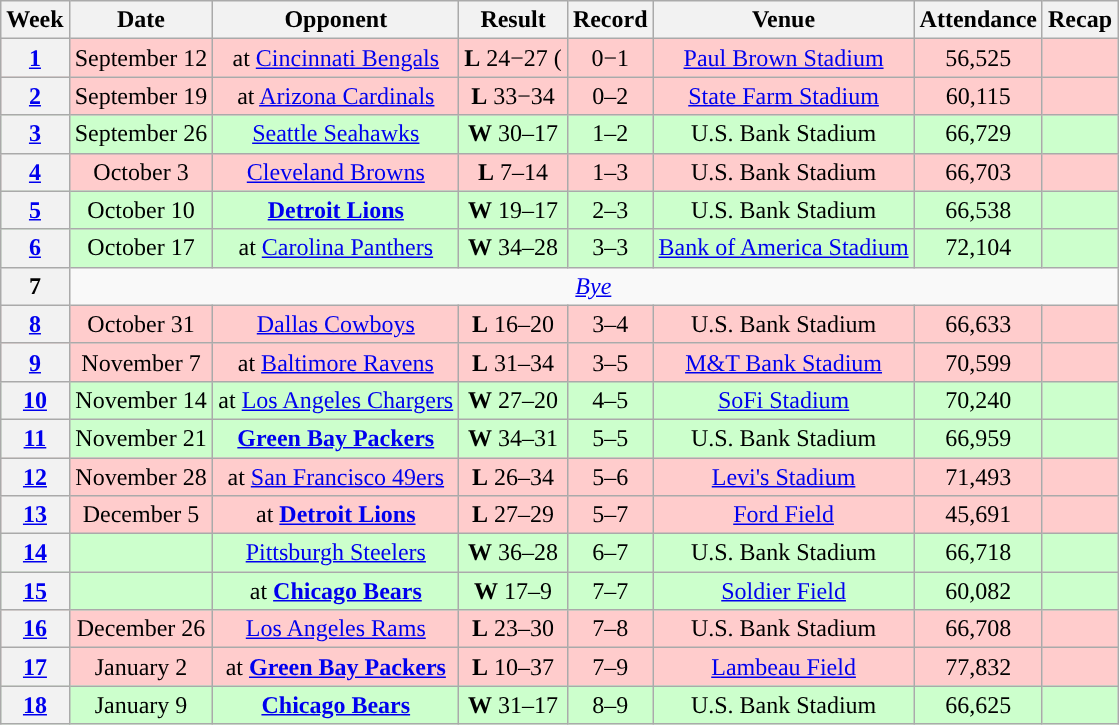<table class="wikitable" style="text-align:center">
<tr>
<th>Week</th>
<th>Date</th>
<th>Opponent</th>
<th>Result</th>
<th>Record</th>
<th>Venue</th>
<th>Attendance</th>
<th>Recap</th>
</tr>
<tr style="background:#fcc">
<th><a href='#'>1</a></th>
<td>September 12</td>
<td>at <a href='#'>Cincinnati Bengals</a></td>
<td><strong>L</strong> 24−27 (</td>
<td>0−1</td>
<td><a href='#'>Paul Brown Stadium</a></td>
<td>56,525</td>
<td></td>
</tr>
<tr style="background:#fcc">
<th><a href='#'>2</a></th>
<td>September 19</td>
<td>at <a href='#'>Arizona Cardinals</a></td>
<td><strong>L</strong> 33−34</td>
<td>0–2</td>
<td><a href='#'>State Farm Stadium</a></td>
<td>60,115</td>
<td></td>
</tr>
<tr style="background:#cfc">
<th><a href='#'>3</a></th>
<td>September 26</td>
<td><a href='#'>Seattle Seahawks</a></td>
<td><strong>W</strong> 30–17</td>
<td>1–2</td>
<td>U.S. Bank Stadium</td>
<td>66,729</td>
<td></td>
</tr>
<tr style="background:#fcc">
<th><a href='#'>4</a></th>
<td>October 3</td>
<td><a href='#'>Cleveland Browns</a></td>
<td><strong>L</strong> 7–14</td>
<td>1–3</td>
<td>U.S. Bank Stadium</td>
<td>66,703</td>
<td></td>
</tr>
<tr style="background:#cfc">
<th><a href='#'>5</a></th>
<td>October 10</td>
<td><strong><a href='#'>Detroit Lions</a></strong></td>
<td><strong>W</strong> 19–17</td>
<td>2–3</td>
<td>U.S. Bank Stadium</td>
<td>66,538</td>
<td></td>
</tr>
<tr style="background:#cfc">
<th><a href='#'>6</a></th>
<td>October 17</td>
<td>at <a href='#'>Carolina Panthers</a></td>
<td><strong>W</strong> 34–28 </td>
<td>3–3</td>
<td><a href='#'>Bank of America Stadium</a></td>
<td>72,104</td>
<td></td>
</tr>
<tr>
<th>7</th>
<td colspan="7"><em><a href='#'>Bye</a></em></td>
</tr>
<tr style="background:#fcc">
<th><a href='#'>8</a></th>
<td>October 31</td>
<td><a href='#'>Dallas Cowboys</a></td>
<td><strong>L</strong> 16–20</td>
<td>3–4</td>
<td>U.S. Bank Stadium</td>
<td>66,633</td>
<td></td>
</tr>
<tr style="background:#fcc">
<th><a href='#'>9</a></th>
<td>November 7</td>
<td>at <a href='#'>Baltimore Ravens</a></td>
<td><strong>L</strong> 31–34 </td>
<td>3–5</td>
<td><a href='#'>M&T Bank Stadium</a></td>
<td>70,599</td>
<td></td>
</tr>
<tr style="background:#cfc">
<th><a href='#'>10</a></th>
<td>November 14</td>
<td>at <a href='#'>Los Angeles Chargers</a></td>
<td><strong>W</strong> 27–20</td>
<td>4–5</td>
<td><a href='#'>SoFi Stadium</a></td>
<td>70,240</td>
<td></td>
</tr>
<tr style="background:#cfc">
<th><a href='#'>11</a></th>
<td>November 21</td>
<td><strong><a href='#'>Green Bay Packers</a></strong></td>
<td><strong>W</strong> 34–31</td>
<td>5–5</td>
<td>U.S. Bank Stadium</td>
<td>66,959</td>
<td></td>
</tr>
<tr style="background:#fcc">
<th><a href='#'>12</a></th>
<td>November 28</td>
<td>at <a href='#'>San Francisco 49ers</a></td>
<td><strong>L</strong> 26–34</td>
<td>5–6</td>
<td><a href='#'>Levi's Stadium</a></td>
<td>71,493</td>
<td></td>
</tr>
<tr style="background:#fcc">
<th><a href='#'>13</a></th>
<td>December 5</td>
<td>at <strong><a href='#'>Detroit Lions</a></strong></td>
<td><strong>L</strong> 27–29</td>
<td>5–7</td>
<td><a href='#'>Ford Field</a></td>
<td>45,691</td>
<td></td>
</tr>
<tr style="background:#cfc">
<th><a href='#'>14</a></th>
<td></td>
<td><a href='#'>Pittsburgh Steelers</a></td>
<td><strong>W</strong> 36–28</td>
<td>6–7</td>
<td>U.S. Bank Stadium</td>
<td>66,718</td>
<td></td>
</tr>
<tr style="background:#cfc">
<th><a href='#'>15</a></th>
<td></td>
<td>at <strong><a href='#'>Chicago Bears</a></strong></td>
<td><strong>W</strong> 17–9</td>
<td>7–7</td>
<td><a href='#'>Soldier Field</a></td>
<td>60,082</td>
<td></td>
</tr>
<tr style="background:#fcc">
<th><a href='#'>16</a></th>
<td>December 26</td>
<td><a href='#'>Los Angeles Rams</a></td>
<td><strong>L</strong> 23–30</td>
<td>7–8</td>
<td>U.S. Bank Stadium</td>
<td>66,708</td>
<td></td>
</tr>
<tr style="background:#fcc">
<th><a href='#'>17</a></th>
<td>January 2</td>
<td>at <strong><a href='#'>Green Bay Packers</a></strong></td>
<td><strong>L</strong> 10–37</td>
<td>7–9</td>
<td><a href='#'>Lambeau Field</a></td>
<td>77,832</td>
<td></td>
</tr>
<tr style="background:#cfc">
<th><a href='#'>18</a></th>
<td>January 9</td>
<td><strong><a href='#'>Chicago Bears</a></strong></td>
<td><strong>W</strong> 31–17</td>
<td>8–9</td>
<td>U.S. Bank Stadium</td>
<td>66,625</td>
<td></td>
</tr>
</table>
